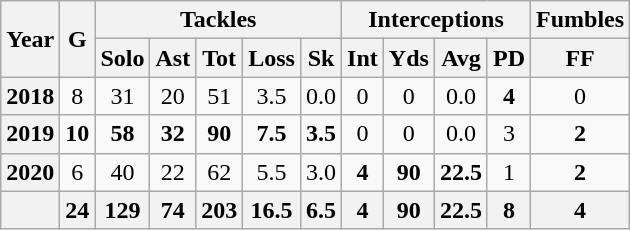<table class="wikitable" style="text-align:center;">
<tr>
<th rowspan="2">Year</th>
<th rowspan="2">G</th>
<th colspan="5">Tackles</th>
<th colspan="4">Interceptions</th>
<th colspan="1">Fumbles</th>
</tr>
<tr>
<th>Solo</th>
<th>Ast</th>
<th>Tot</th>
<th>Loss</th>
<th>Sk</th>
<th>Int</th>
<th>Yds</th>
<th>Avg</th>
<th>PD</th>
<th>FF</th>
</tr>
<tr>
<th>2018</th>
<td>8</td>
<td>31</td>
<td>20</td>
<td>51</td>
<td>3.5</td>
<td>0.0</td>
<td>0</td>
<td>0</td>
<td>0.0</td>
<td><strong>4</strong></td>
<td>0</td>
</tr>
<tr>
<th>2019</th>
<td><strong>10</strong></td>
<td><strong>58</strong></td>
<td><strong>32</strong></td>
<td><strong>90</strong></td>
<td><strong>7.5</strong></td>
<td><strong>3.5</strong></td>
<td>0</td>
<td>0</td>
<td>0.0</td>
<td>3</td>
<td><strong>2</strong></td>
</tr>
<tr>
<th>2020</th>
<td>6</td>
<td>40</td>
<td>22</td>
<td>62</td>
<td>5.5</td>
<td>3.0</td>
<td><strong>4</strong></td>
<td><strong>90</strong></td>
<td><strong>22.5</strong></td>
<td>1</td>
<td><strong>2</strong></td>
</tr>
<tr>
<th><em></em></th>
<th>24</th>
<th>129</th>
<th>74</th>
<th>203</th>
<th>16.5</th>
<th>6.5</th>
<th>4</th>
<th>90</th>
<th>22.5</th>
<th>8</th>
<th>4</th>
</tr>
</table>
